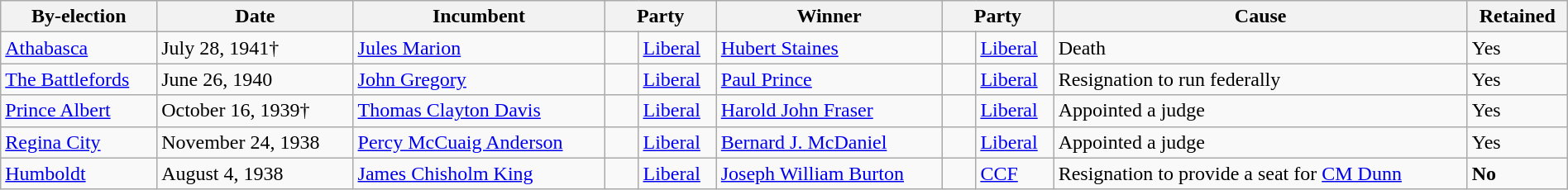<table class=wikitable style="width:100%">
<tr>
<th>By-election</th>
<th>Date</th>
<th>Incumbent</th>
<th colspan=2>Party</th>
<th>Winner</th>
<th colspan=2>Party</th>
<th>Cause</th>
<th>Retained</th>
</tr>
<tr>
<td><a href='#'>Athabasca</a></td>
<td>July 28, 1941†</td>
<td><a href='#'>Jules Marion</a></td>
<td>    </td>
<td><a href='#'>Liberal</a></td>
<td><a href='#'>Hubert Staines</a></td>
<td>    </td>
<td><a href='#'>Liberal</a></td>
<td>Death</td>
<td>Yes</td>
</tr>
<tr>
<td><a href='#'>The Battlefords</a></td>
<td>June 26, 1940</td>
<td><a href='#'>John Gregory</a></td>
<td>    </td>
<td><a href='#'>Liberal</a></td>
<td><a href='#'>Paul Prince</a></td>
<td>    </td>
<td><a href='#'>Liberal</a></td>
<td>Resignation to run federally</td>
<td>Yes</td>
</tr>
<tr>
<td><a href='#'>Prince Albert</a></td>
<td>October 16, 1939†</td>
<td><a href='#'>Thomas Clayton Davis</a></td>
<td>    </td>
<td><a href='#'>Liberal</a></td>
<td><a href='#'>Harold John Fraser</a></td>
<td>    </td>
<td><a href='#'>Liberal</a></td>
<td>Appointed a judge</td>
<td>Yes</td>
</tr>
<tr>
<td><a href='#'>Regina City</a></td>
<td>November 24, 1938</td>
<td><a href='#'>Percy McCuaig Anderson</a></td>
<td>    </td>
<td><a href='#'>Liberal</a></td>
<td><a href='#'>Bernard J. McDaniel</a></td>
<td>    </td>
<td><a href='#'>Liberal</a></td>
<td>Appointed a judge</td>
<td>Yes</td>
</tr>
<tr>
<td><a href='#'>Humboldt</a></td>
<td>August 4, 1938</td>
<td><a href='#'>James Chisholm King</a></td>
<td>    </td>
<td><a href='#'>Liberal</a></td>
<td><a href='#'>Joseph William Burton</a></td>
<td>    </td>
<td><a href='#'>CCF</a></td>
<td>Resignation to provide a seat for <a href='#'>CM Dunn</a></td>
<td><strong>No</strong></td>
</tr>
</table>
